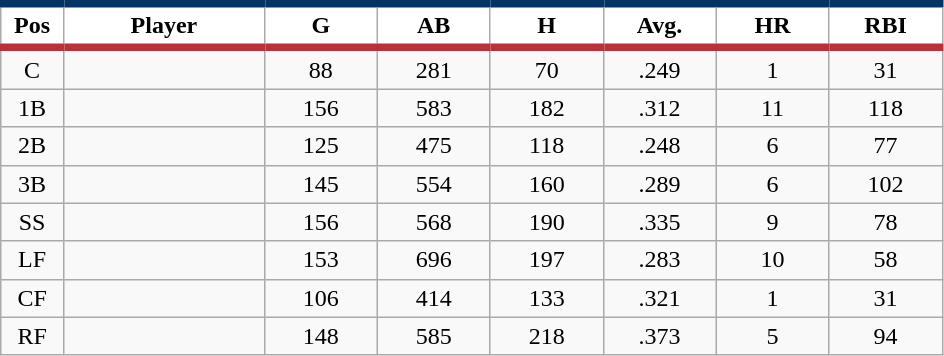<table class="wikitable sortable">
<tr>
<th style="background:#FFFFFF; border-top:#023465 5px solid; border-bottom:#ba313c 5px solid;" width="5%">Pos</th>
<th style="background:#FFFFFF; border-top:#023465 5px solid; border-bottom:#ba313c 5px solid;" width="16%">Player</th>
<th style="background:#FFFFFF; border-top:#023465 5px solid; border-bottom:#ba313c 5px solid;" width="9%">G</th>
<th style="background:#FFFFFF; border-top:#023465 5px solid; border-bottom:#ba313c 5px solid;" width="9%">AB</th>
<th style="background:#FFFFFF; border-top:#023465 5px solid; border-bottom:#ba313c 5px solid;" width="9%">H</th>
<th style="background:#FFFFFF; border-top:#023465 5px solid; border-bottom:#ba313c 5px solid;" width="9%">Avg.</th>
<th style="background:#FFFFFF; border-top:#023465 5px solid; border-bottom:#ba313c 5px solid;" width="9%">HR</th>
<th style="background:#FFFFFF; border-top:#023465 5px solid; border-bottom:#ba313c 5px solid;" width="9%">RBI</th>
</tr>
<tr align="center">
<td>C</td>
<td></td>
<td>88</td>
<td>281</td>
<td>70</td>
<td>.249</td>
<td>1</td>
<td>31</td>
</tr>
<tr align="center">
<td>1B</td>
<td></td>
<td>156</td>
<td>583</td>
<td>182</td>
<td>.312</td>
<td>11</td>
<td>118</td>
</tr>
<tr align="center">
<td>2B</td>
<td></td>
<td>125</td>
<td>475</td>
<td>118</td>
<td>.248</td>
<td>6</td>
<td>77</td>
</tr>
<tr align="center">
<td>3B</td>
<td></td>
<td>145</td>
<td>554</td>
<td>160</td>
<td>.289</td>
<td>6</td>
<td>102</td>
</tr>
<tr align="center">
<td>SS</td>
<td></td>
<td>156</td>
<td>568</td>
<td>190</td>
<td>.335</td>
<td>9</td>
<td>78</td>
</tr>
<tr align="center">
<td>LF</td>
<td></td>
<td>153</td>
<td>696</td>
<td>197</td>
<td>.283</td>
<td>10</td>
<td>58</td>
</tr>
<tr align="center">
<td>CF</td>
<td></td>
<td>106</td>
<td>414</td>
<td>133</td>
<td>.321</td>
<td>1</td>
<td>31</td>
</tr>
<tr align="center">
<td>RF</td>
<td></td>
<td>148</td>
<td>585</td>
<td>218</td>
<td>.373</td>
<td>5</td>
<td>94</td>
</tr>
</table>
